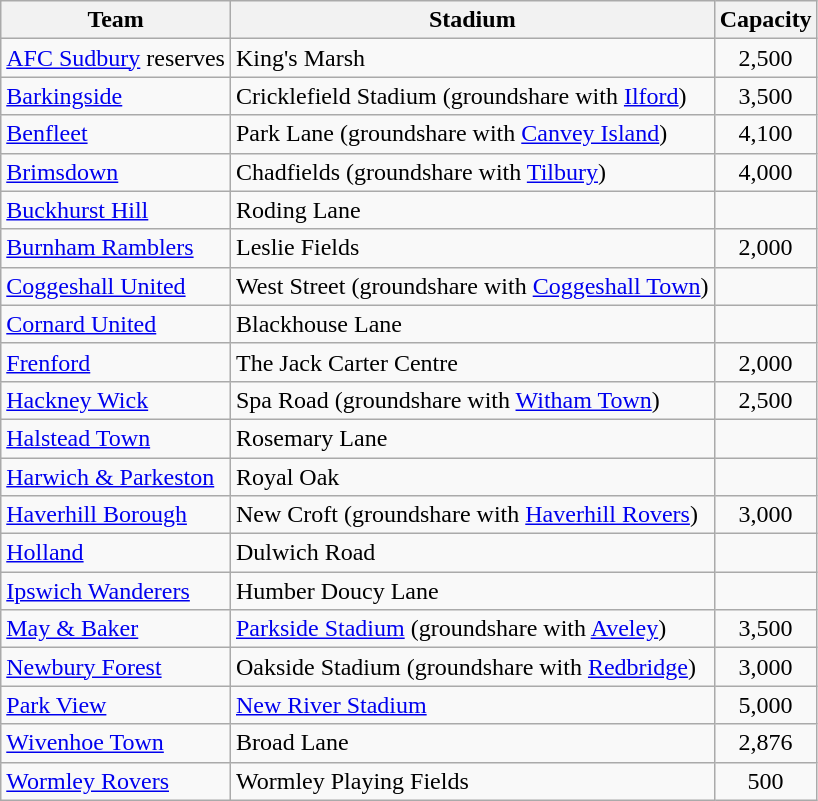<table class="wikitable sortable">
<tr>
<th>Team</th>
<th>Stadium</th>
<th>Capacity</th>
</tr>
<tr>
<td><a href='#'>AFC Sudbury</a> reserves</td>
<td>King's Marsh</td>
<td align="center">2,500</td>
</tr>
<tr>
<td><a href='#'>Barkingside</a></td>
<td>Cricklefield Stadium (groundshare with <a href='#'>Ilford</a>)</td>
<td align="center">3,500</td>
</tr>
<tr>
<td><a href='#'>Benfleet</a></td>
<td>Park Lane (groundshare with <a href='#'>Canvey Island</a>)</td>
<td align="center">4,100</td>
</tr>
<tr>
<td><a href='#'>Brimsdown</a></td>
<td>Chadfields (groundshare with <a href='#'>Tilbury</a>)</td>
<td align="center">4,000</td>
</tr>
<tr>
<td><a href='#'>Buckhurst Hill</a></td>
<td>Roding Lane</td>
<td align="center"></td>
</tr>
<tr>
<td><a href='#'>Burnham Ramblers</a></td>
<td>Leslie Fields</td>
<td align="center">2,000</td>
</tr>
<tr>
<td><a href='#'>Coggeshall United</a></td>
<td>West Street (groundshare with <a href='#'>Coggeshall Town</a>)</td>
<td align="center"></td>
</tr>
<tr>
<td><a href='#'>Cornard United</a></td>
<td>Blackhouse Lane</td>
<td align="center"></td>
</tr>
<tr>
<td><a href='#'>Frenford</a></td>
<td>The Jack Carter Centre</td>
<td align="center">2,000</td>
</tr>
<tr>
<td><a href='#'>Hackney Wick</a></td>
<td>Spa Road (groundshare with <a href='#'>Witham Town</a>)</td>
<td align="center">2,500</td>
</tr>
<tr>
<td><a href='#'>Halstead Town</a></td>
<td>Rosemary Lane</td>
<td align="center"></td>
</tr>
<tr>
<td><a href='#'>Harwich & Parkeston</a></td>
<td>Royal Oak</td>
<td align="center"></td>
</tr>
<tr>
<td><a href='#'>Haverhill Borough</a></td>
<td>New Croft (groundshare with <a href='#'>Haverhill Rovers</a>)</td>
<td align="center">3,000</td>
</tr>
<tr>
<td><a href='#'>Holland</a></td>
<td>Dulwich Road</td>
<td align="center"></td>
</tr>
<tr>
<td><a href='#'>Ipswich Wanderers</a></td>
<td>Humber Doucy Lane</td>
<td align="center"></td>
</tr>
<tr>
<td><a href='#'>May & Baker</a></td>
<td><a href='#'>Parkside Stadium</a> (groundshare with <a href='#'>Aveley</a>)</td>
<td align="center">3,500</td>
</tr>
<tr>
<td><a href='#'>Newbury Forest</a></td>
<td>Oakside Stadium (groundshare with <a href='#'>Redbridge</a>)</td>
<td align="center">3,000</td>
</tr>
<tr>
<td><a href='#'>Park View</a></td>
<td><a href='#'>New River Stadium</a></td>
<td align="center">5,000</td>
</tr>
<tr>
<td><a href='#'>Wivenhoe Town</a></td>
<td>Broad Lane</td>
<td align="center">2,876</td>
</tr>
<tr>
<td><a href='#'>Wormley Rovers</a></td>
<td>Wormley Playing Fields</td>
<td align="center">500</td>
</tr>
</table>
